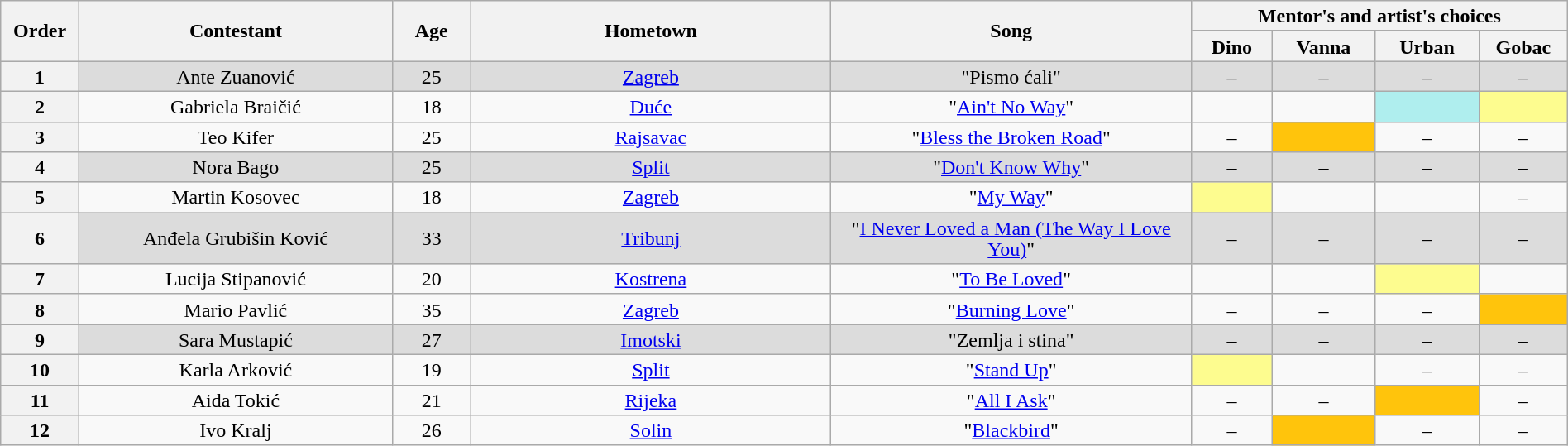<table class="wikitable" style="text-align:center; line-height:17px; width:100%">
<tr>
<th rowspan="2" style="width:05%">Order</th>
<th rowspan="2" style="width:20%">Contestant</th>
<th rowspan="2" style="width:05%">Age</th>
<th rowspan="2" style="width:23%">Hometown</th>
<th rowspan="2" style="width:23%">Song</th>
<th colspan="4" style="width:25%">Mentor's and artist's choices</th>
</tr>
<tr>
<th>Dino</th>
<th>Vanna</th>
<th>Urban</th>
<th>Gobac</th>
</tr>
<tr style="background:#DCDCDC">
<th>1</th>
<td>Ante Zuanović</td>
<td>25</td>
<td><a href='#'>Zagreb</a></td>
<td>"Pismo ćali"</td>
<td>–</td>
<td>–</td>
<td>–</td>
<td>–</td>
</tr>
<tr>
<th><strong>2</strong></th>
<td>Gabriela Braičić</td>
<td>18</td>
<td><a href='#'>Duće</a></td>
<td>"<a href='#'>Ain't No Way</a>"</td>
<td></td>
<td></td>
<td style="background:#afeeee"></td>
<td style="background:#fdfc8f"></td>
</tr>
<tr>
<th><strong>3</strong></th>
<td>Teo Kifer</td>
<td>25</td>
<td><a href='#'>Rajsavac</a></td>
<td>"<a href='#'>Bless the Broken Road</a>"</td>
<td>–</td>
<td style="background:#ffc40c"></td>
<td>–</td>
<td>–</td>
</tr>
<tr style="background:#DCDCDC">
<th><strong>4</strong></th>
<td>Nora Bago</td>
<td>25</td>
<td><a href='#'>Split</a></td>
<td>"<a href='#'>Don't Know Why</a>"</td>
<td>–</td>
<td>–</td>
<td>–</td>
<td>–</td>
</tr>
<tr>
<th>5</th>
<td>Martin Kosovec</td>
<td>18</td>
<td><a href='#'>Zagreb</a></td>
<td>"<a href='#'>My Way</a>"</td>
<td style="background:#fdfc8f"></td>
<td></td>
<td></td>
<td>–</td>
</tr>
<tr style="background:#DCDCDC">
<th>6</th>
<td>Anđela Grubišin Ković</td>
<td>33</td>
<td><a href='#'>Tribunj</a></td>
<td>"<a href='#'>I Never Loved a Man (The Way I Love You)</a>"</td>
<td>–</td>
<td>–</td>
<td>–</td>
<td>–</td>
</tr>
<tr>
<th>7</th>
<td>Lucija Stipanović</td>
<td>20</td>
<td><a href='#'>Kostrena</a></td>
<td>"<a href='#'>To Be Loved</a>"</td>
<td></td>
<td></td>
<td style="background:#fdfc8f"></td>
<td></td>
</tr>
<tr>
<th>8</th>
<td>Mario Pavlić</td>
<td>35</td>
<td><a href='#'>Zagreb</a></td>
<td>"<a href='#'>Burning Love</a>"</td>
<td>–</td>
<td>–</td>
<td>–</td>
<td style="background:#ffc40c"></td>
</tr>
<tr style="background:#DCDCDC">
<th>9</th>
<td>Sara Mustapić</td>
<td>27</td>
<td><a href='#'>Imotski</a></td>
<td>"Zemlja i stina"</td>
<td>–</td>
<td>–</td>
<td>–</td>
<td>–</td>
</tr>
<tr>
<th>10</th>
<td>Karla Arković</td>
<td>19</td>
<td><a href='#'>Split</a></td>
<td>"<a href='#'>Stand Up</a>"</td>
<td style="background:#fdfc8f"></td>
<td></td>
<td>–</td>
<td>–</td>
</tr>
<tr>
<th>11</th>
<td>Aida Tokić</td>
<td>21</td>
<td><a href='#'>Rijeka</a></td>
<td>"<a href='#'>All I Ask</a>"</td>
<td>–</td>
<td>–</td>
<td style="background:#ffc40c"></td>
<td>–</td>
</tr>
<tr>
<th>12</th>
<td>Ivo Kralj</td>
<td>26</td>
<td><a href='#'>Solin</a></td>
<td>"<a href='#'>Blackbird</a>"</td>
<td>–</td>
<td style="background:#ffc40c"></td>
<td>–</td>
<td>–</td>
</tr>
</table>
